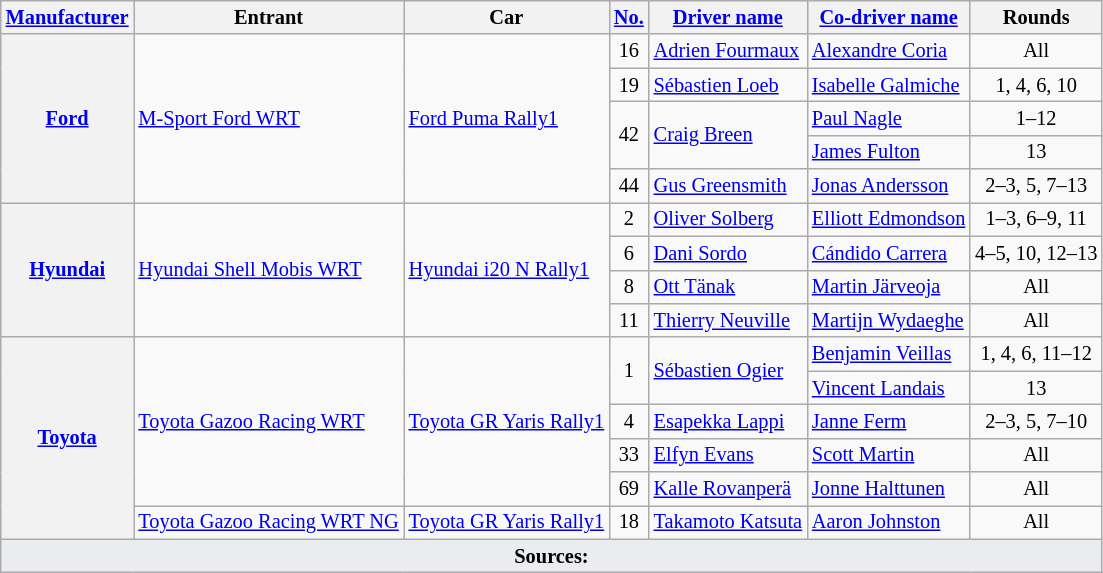<table class="wikitable" style="font-size: 85%;">
<tr>
<th><a href='#'>Manufacturer</a></th>
<th>Entrant</th>
<th>Car</th>
<th><a href='#'>No.</a></th>
<th><a href='#'>Driver name</a></th>
<th><a href='#'>Co-driver name</a></th>
<th>Rounds</th>
</tr>
<tr>
<th rowspan="5"><a href='#'>Ford</a></th>
<td rowspan="5"> <a href='#'>M-Sport Ford WRT</a></td>
<td rowspan="5"><a href='#'>Ford Puma Rally1</a></td>
<td align="center">16</td>
<td> <a href='#'>Adrien Fourmaux</a></td>
<td> <a href='#'>Alexandre Coria</a></td>
<td align="center">All</td>
</tr>
<tr>
<td align="center">19</td>
<td> <a href='#'>Sébastien Loeb</a></td>
<td> <a href='#'>Isabelle Galmiche</a></td>
<td align="center">1, 4, 6, 10</td>
</tr>
<tr>
<td rowspan="2" align="center">42</td>
<td rowspan="2"> <a href='#'>Craig Breen</a></td>
<td> <a href='#'>Paul Nagle</a></td>
<td align="center">1–12</td>
</tr>
<tr>
<td> <a href='#'>James Fulton</a></td>
<td align="center">13</td>
</tr>
<tr>
<td align="center">44</td>
<td> <a href='#'>Gus Greensmith</a></td>
<td> <a href='#'>Jonas Andersson</a></td>
<td align="center">2–3, 5, 7–13</td>
</tr>
<tr>
<th rowspan="4"><a href='#'>Hyundai</a></th>
<td rowspan="4"> <a href='#'>Hyundai Shell Mobis WRT</a></td>
<td rowspan="4"><a href='#'>Hyundai i20 N Rally1</a></td>
<td align="center">2</td>
<td> <a href='#'>Oliver Solberg</a></td>
<td nowrap> <a href='#'>Elliott Edmondson</a></td>
<td align="center">1–3, 6–9, 11</td>
</tr>
<tr>
<td align="center">6</td>
<td> <a href='#'>Dani Sordo</a></td>
<td> <a href='#'>Cándido Carrera</a></td>
<td align="center"nowrap>4–5, 10, 12–13</td>
</tr>
<tr>
<td align="center">8</td>
<td> <a href='#'>Ott Tänak</a></td>
<td> <a href='#'>Martin Järveoja</a></td>
<td align="center">All</td>
</tr>
<tr>
<td align="center">11</td>
<td> <a href='#'>Thierry Neuville</a></td>
<td> <a href='#'>Martijn Wydaeghe</a></td>
<td align="center">All</td>
</tr>
<tr>
<th rowspan="6"><a href='#'>Toyota</a></th>
<td rowspan="5"> <a href='#'>Toyota Gazoo Racing WRT</a></td>
<td rowspan="5"><a href='#'>Toyota GR Yaris Rally1</a></td>
<td rowspan="2" align="center">1</td>
<td rowspan="2"> <a href='#'>Sébastien Ogier</a></td>
<td> <a href='#'>Benjamin Veillas</a></td>
<td align="center">1, 4, 6, 11–12</td>
</tr>
<tr>
<td> <a href='#'>Vincent Landais</a></td>
<td align=center>13</td>
</tr>
<tr>
<td align="center">4</td>
<td> <a href='#'>Esapekka Lappi</a></td>
<td> <a href='#'>Janne Ferm</a></td>
<td align="center">2–3, 5, 7–10</td>
</tr>
<tr>
<td align="center">33</td>
<td> <a href='#'>Elfyn Evans</a></td>
<td> <a href='#'>Scott Martin</a></td>
<td align="center">All</td>
</tr>
<tr>
<td align="center">69</td>
<td> <a href='#'>Kalle Rovanperä</a></td>
<td> <a href='#'>Jonne Halttunen</a></td>
<td align="center">All</td>
</tr>
<tr>
<td nowrap> <a href='#'>Toyota Gazoo Racing WRT NG</a></td>
<td nowrap><a href='#'>Toyota GR Yaris Rally1</a></td>
<td align="center">18</td>
<td nowrap> <a href='#'>Takamoto Katsuta</a></td>
<td> <a href='#'>Aaron Johnston</a></td>
<td align="center">All</td>
</tr>
<tr>
<td colspan="7" style="background-color:#EAECF0;text-align:center"><strong>Sources:</strong></td>
</tr>
</table>
